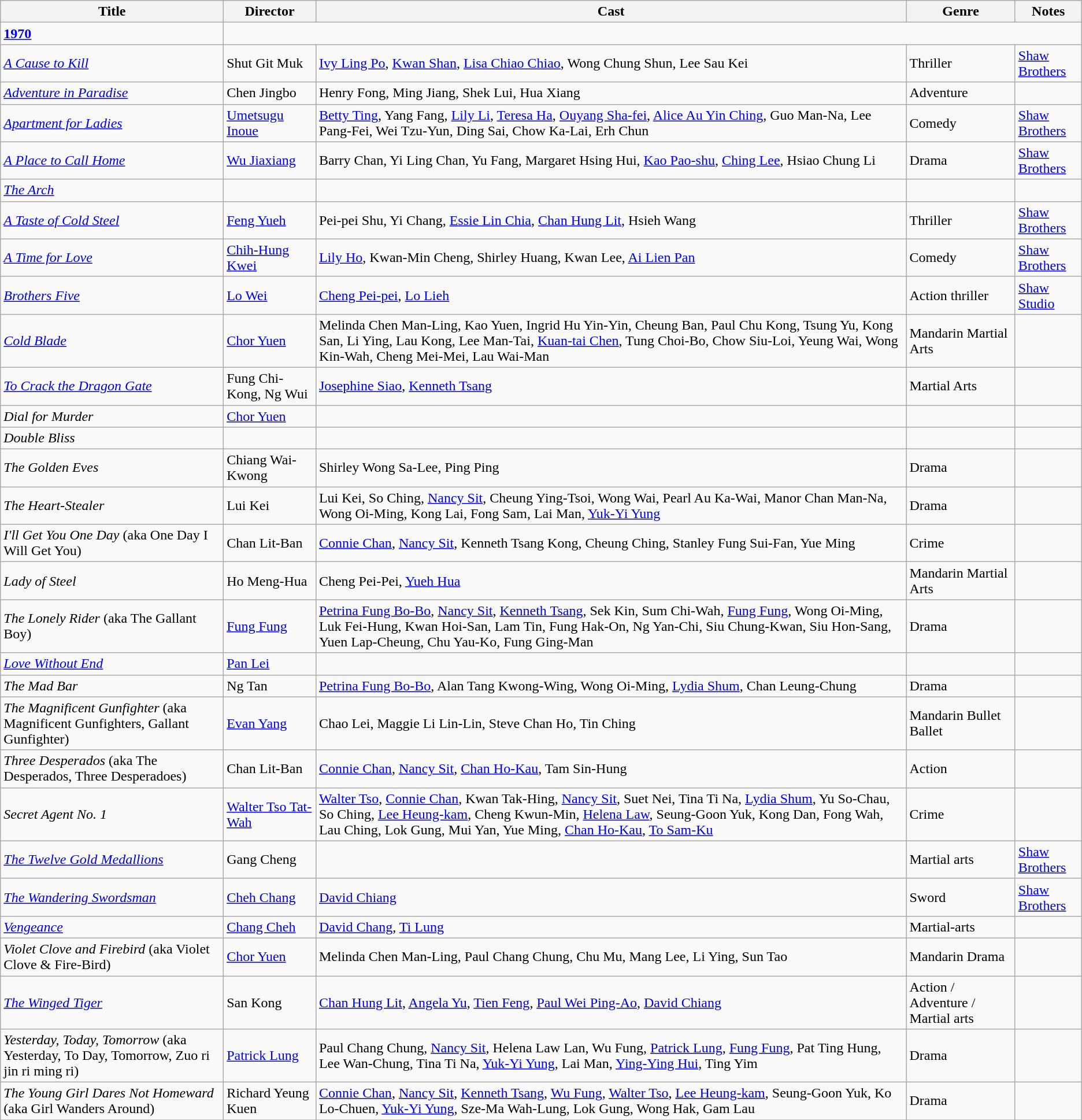<table class="wikitable sortable">
<tr>
<th>Title</th>
<th>Director</th>
<th>Cast</th>
<th>Genre</th>
<th>Notes</th>
</tr>
<tr>
<td><strong><a href='#'>1970</a></strong></td>
</tr>
<tr>
<td><em><a href='#'>A Cause to Kill</a></em></td>
<td>Shut Git Muk</td>
<td><a href='#'>Ivy Ling Po</a>, <a href='#'>Kwan Shan</a>, <a href='#'>Lisa Chiao Chiao</a>, Wong Chung Shun, Lee Sau Kei</td>
<td>Thriller</td>
<td><a href='#'>Shaw Brothers</a></td>
</tr>
<tr>
<td><em><a href='#'>Adventure in Paradise</a></em></td>
<td>Chen Jingbo</td>
<td>Henry Fong, Ming Jiang, Shek Lui, Hua Xiang</td>
<td>Adventure</td>
<td></td>
</tr>
<tr>
<td><em><a href='#'>Apartment for Ladies</a></em></td>
<td><a href='#'>Umetsugu Inoue</a></td>
<td><a href='#'>Betty Ting</a>, Yang Fang, <a href='#'>Lily Li</a>, <a href='#'>Teresa Ha</a>, <a href='#'>Ouyang Sha-fei</a>, <a href='#'>Alice Au Yin Ching</a>, Guo Man-Na, Lee Pang-Fei, Wei Tzu-Yun, Ding Sai, Chow Ka-Lai, Erh Chun</td>
<td>Comedy</td>
<td><a href='#'>Shaw Brothers</a></td>
</tr>
<tr>
<td><em><a href='#'>A Place to Call Home</a></em></td>
<td><a href='#'>Wu Jiaxiang</a></td>
<td>Barry Chan, Yi Ling Chan, Yu Fang, Margaret Hsing Hui, <a href='#'>Kao Pao-shu</a>, <a href='#'>Ching Lee</a>, Hsiao Chung Li</td>
<td>Drama</td>
<td><a href='#'>Shaw Brothers</a></td>
</tr>
<tr>
<td><em><a href='#'>The Arch</a></em></td>
<td></td>
<td></td>
<td></td>
<td></td>
</tr>
<tr>
<td><em><a href='#'>A Taste of Cold Steel</a></em></td>
<td><a href='#'>Feng Yueh</a></td>
<td>Pei-pei Shu, Yi Chang, <a href='#'>Essie Lin Chia</a>, <a href='#'>Chan Hung Lit</a>, Hsieh Wang</td>
<td>Thriller</td>
<td><a href='#'>Shaw Brothers</a></td>
</tr>
<tr>
<td><em> <a href='#'>A Time for Love</a></em></td>
<td><a href='#'>Chih-Hung Kwei</a></td>
<td><a href='#'>Lily Ho</a>, Kwan-Min Cheng, Shirley Huang, Kwan Lee, <a href='#'>Ai Lien Pan</a></td>
<td>Comedy</td>
<td><a href='#'>Shaw Brothers</a></td>
</tr>
<tr>
<td><em><a href='#'>Brothers Five</a></em></td>
<td><a href='#'>Lo Wei</a></td>
<td><a href='#'>Cheng Pei-pei</a>, <a href='#'>Lo Lieh</a></td>
<td>Action thriller</td>
<td><a href='#'>Shaw Studio</a></td>
</tr>
<tr>
<td><em><a href='#'>Cold Blade</a></em></td>
<td><a href='#'>Chor Yuen</a></td>
<td>Melinda Chen Man-Ling, Kao Yuen, Ingrid Hu Yin-Yin, Cheung Ban, Paul Chu Kong, Tsung Yu, Kong San, Li Ying, Lau Kong, Lee Man-Tai, <a href='#'>Kuan-tai Chen</a>, Tung Choi-Bo, Chow Siu-Loi, Yeung Wai, Wong Kin-Wah, Cheng Mei-Mei, Lau Wai-Man</td>
<td>Mandarin Martial Arts</td>
<td></td>
</tr>
<tr>
<td><em><a href='#'>To Crack the Dragon Gate</a></em></td>
<td>Fung Chi-Kong, Ng Wui</td>
<td><a href='#'>Josephine Siao</a>, <a href='#'>Kenneth Tsang</a></td>
<td>Martial Arts</td>
<td></td>
</tr>
<tr>
<td><em>Dial for Murder</em></td>
<td><a href='#'>Chor Yuen</a></td>
<td></td>
<td></td>
<td></td>
</tr>
<tr>
<td><em>Double Bliss</em></td>
<td></td>
<td></td>
<td></td>
<td></td>
</tr>
<tr>
<td><em>The Golden Eves</em></td>
<td>Chiang Wai-Kwong</td>
<td>Shirley Wong Sa-Lee, Ping Ping</td>
<td>Drama</td>
<td></td>
</tr>
<tr>
<td><em>The Heart-Stealer</em></td>
<td>Lui Kei</td>
<td>Lui Kei, So Ching, <a href='#'>Nancy Sit</a>, Cheung Ying-Tsoi, Wong Wai, Pearl Au Ka-Wai, Manor Chan Man-Na, Wong Oi-Ming, Kong Lai, Fong Sam, Lai Man, <a href='#'>Yuk-Yi Yung</a></td>
<td>Drama</td>
<td></td>
</tr>
<tr>
<td><em>I'll Get You One Day</em> (aka One Day I Will Get You)</td>
<td>Chan Lit-Ban</td>
<td><a href='#'>Connie Chan</a>, <a href='#'>Nancy Sit</a>, Kenneth Tsang Kong, Cheung Ching, Stanley Fung Sui-Fan, Yue Ming</td>
<td>Crime</td>
<td></td>
</tr>
<tr>
<td><em>Lady of Steel</em></td>
<td>Ho Meng-Hua</td>
<td>Cheng Pei-Pei, <a href='#'>Yueh Hua</a></td>
<td>Mandarin Martial Arts</td>
<td></td>
</tr>
<tr>
<td><em>The Lonely Rider</em> (aka The Gallant Boy)</td>
<td><a href='#'>Fung Fung</a></td>
<td><a href='#'>Petrina Fung Bo-Bo</a>, <a href='#'>Nancy Sit</a>, <a href='#'>Kenneth Tsang</a>, Sek Kin, Sum Chi-Wah, <a href='#'>Fung Fung</a>, Wong Oi-Ming, Luk Fei-Hung, Kwan Hoi-San, Lam Tin, Fung Hak-On, Ng Yan-Chi, Siu Chung-Kwan, Siu Hon-Sang, Yuen Lap-Cheung, Chu Yau-Ko, Fung Ging-Man</td>
<td>Drama</td>
<td></td>
</tr>
<tr>
<td><em><a href='#'>Love Without End</a></em></td>
<td><a href='#'>Pan Lei</a></td>
<td></td>
<td></td>
<td></td>
</tr>
<tr>
<td><em>The Mad Bar</em></td>
<td>Ng Tan</td>
<td><a href='#'>Petrina Fung Bo-Bo</a>, Alan Tang Kwong-Wing, Wong Oi-Ming, <a href='#'>Lydia Shum</a>, Chan Leung-Chung</td>
<td>Drama</td>
<td></td>
</tr>
<tr>
<td><em>The Magnificent Gunfighter</em> (aka Magnificent Gunfighters, Gallant Gunfighter)</td>
<td><a href='#'>Evan Yang</a></td>
<td>Chao Lei, Maggie Li Lin-Lin, Steve Chan Ho, Tin Ching</td>
<td>Mandarin Bullet Ballet</td>
<td></td>
</tr>
<tr>
<td><em>Three Desperados</em> (aka The Desperados, Three Desperadoes)</td>
<td>Chan Lit-Ban</td>
<td><a href='#'>Connie Chan</a>, <a href='#'>Nancy Sit</a>, <a href='#'>Chan Ho-Kau</a>, Tam Sin-Hung</td>
<td>Action</td>
<td></td>
</tr>
<tr>
<td><em>Secret Agent No. 1</em></td>
<td><a href='#'>Walter Tso Tat-Wah</a></td>
<td><a href='#'>Walter Tso</a>, <a href='#'>Connie Chan</a>, Kwan Tak-Hing, <a href='#'>Nancy Sit</a>, Suet Nei, Tina Ti Na, <a href='#'>Lydia Shum</a>, Yu So-Chau, So Ching, <a href='#'>Lee Heung-kam</a>, Cheng Kwun-Min, <a href='#'>Helena Law</a>, Seung-Goon Yuk, Kong Dan, Fong Wah, Lau Ching, Lok Gung, Mui Yan, Yue Ming, <a href='#'>Chan Ho-Kau</a>, <a href='#'>To Sam-Ku</a></td>
<td>Crime</td>
<td></td>
</tr>
<tr>
<td><em><a href='#'>The Twelve Gold Medallions</a></em></td>
<td>Gang Cheng</td>
<td></td>
<td>Martial arts</td>
<td><a href='#'>Shaw Brothers</a></td>
</tr>
<tr>
<td><em><a href='#'>The Wandering Swordsman</a></em></td>
<td><a href='#'>Cheh Chang</a></td>
<td><a href='#'>David Chiang</a></td>
<td>Sword</td>
<td><a href='#'>Shaw Brothers</a></td>
</tr>
<tr>
<td><em><a href='#'>Vengeance</a></em></td>
<td><a href='#'>Chang Cheh</a></td>
<td><a href='#'>David Chang</a>, <a href='#'>Ti Lung</a></td>
<td>Martial-arts</td>
<td></td>
</tr>
<tr>
<td><em>Violet Clove and Firebird</em> (aka Violet Clove & Fire-Bird)</td>
<td><a href='#'>Chor Yuen</a></td>
<td>Melinda Chen Man-Ling, Paul Chang Chung, Chu Mu, Mang Lee, Li Ying, Sun Tao</td>
<td>Mandarin Drama</td>
<td></td>
</tr>
<tr>
<td><em><a href='#'>The Winged Tiger</a></em></td>
<td>San Kong</td>
<td><a href='#'>Chan Hung Lit</a>, <a href='#'>Angela Yu</a>, <a href='#'>Tien Feng</a>, <a href='#'>Paul Wei Ping-Ao</a>, <a href='#'>David Chiang</a></td>
<td>Action / Adventure / Martial arts</td>
<td></td>
</tr>
<tr>
<td><em>Yesterday, Today, Tomorrow</em> (aka Yesterday, To Day, Tomorrow, Zuo ri jin ri ming ri)</td>
<td><a href='#'>Patrick Lung</a></td>
<td>Paul Chang Chung, <a href='#'>Nancy Sit</a>, Helena Law Lan, Wu Fung, <a href='#'>Patrick Lung</a>, <a href='#'>Fung Fung</a>, Pat Ting Hung, Lee Wan-Chung, Tina Ti Na, <a href='#'>Yuk-Yi Yung</a>, Lai Man, <a href='#'>Ying-Ying Hui</a>, Ting Yim</td>
<td>Drama</td>
<td></td>
</tr>
<tr>
<td><em>The Young Girl Dares Not Homeward</em> (aka Girl Wanders Around)</td>
<td>Richard Yeung Kuen</td>
<td><a href='#'>Connie Chan</a>, <a href='#'>Nancy Sit</a>, <a href='#'>Kenneth Tsang</a>, <a href='#'>Wu Fung</a>, <a href='#'>Walter Tso</a>, <a href='#'>Lee Heung-kam</a>, Seung-Goon Yuk, Ko Lo-Chuen, <a href='#'>Yuk-Yi Yung</a>, Sze-Ma Wah-Lung, Lok Gung, Wong Hak, Gam Lau</td>
<td>Drama</td>
<td></td>
</tr>
<tr>
</tr>
</table>
